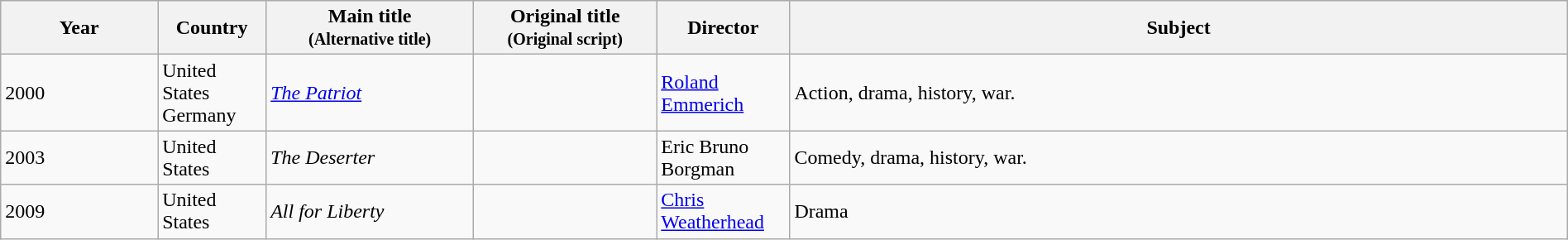<table class="wikitable sortable" style="width:100%;">
<tr>
<th>Year</th>
<th width= 80>Country</th>
<th class="unsortable" style="width:160px;">Main title<br><small>(Alternative title)</small></th>
<th class="unsortable" style="width:140px;">Original title<br><small>(Original script)</small></th>
<th width=100>Director</th>
<th class="unsortable">Subject</th>
</tr>
<tr>
<td>2000</td>
<td>United States<br>Germany</td>
<td><em><a href='#'>The Patriot</a></em></td>
<td></td>
<td><a href='#'>Roland Emmerich</a></td>
<td>Action, drama, history, war.</td>
</tr>
<tr>
<td>2003</td>
<td>United States</td>
<td><em>The Deserter</em></td>
<td></td>
<td>Eric Bruno Borgman</td>
<td>Comedy, drama, history, war.</td>
</tr>
<tr>
<td>2009</td>
<td>United States</td>
<td><em>All for Liberty</em></td>
<td></td>
<td><a href='#'>Chris Weatherhead</a></td>
<td>Drama</td>
</tr>
</table>
